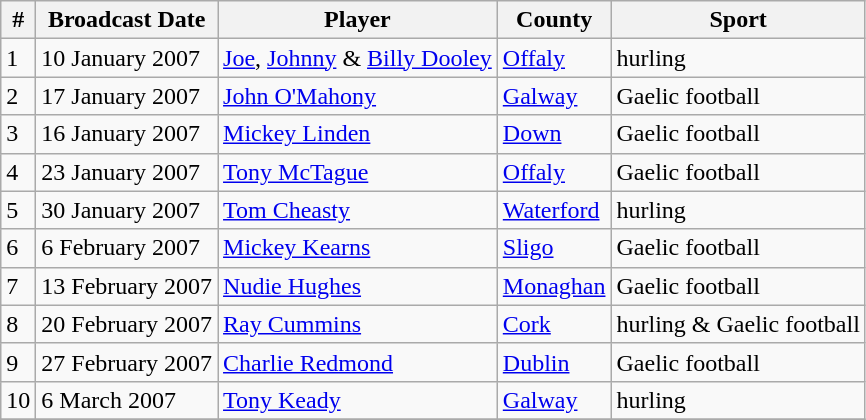<table class="wikitable">
<tr>
<th>#</th>
<th>Broadcast Date</th>
<th>Player</th>
<th>County</th>
<th>Sport</th>
</tr>
<tr>
<td>1</td>
<td>10 January 2007</td>
<td><a href='#'>Joe</a>, <a href='#'>Johnny</a> & <a href='#'>Billy Dooley</a></td>
<td><a href='#'>Offaly</a></td>
<td>hurling</td>
</tr>
<tr>
<td>2</td>
<td>17 January 2007</td>
<td><a href='#'>John O'Mahony</a></td>
<td><a href='#'>Galway</a></td>
<td>Gaelic football</td>
</tr>
<tr>
<td>3</td>
<td>16 January 2007</td>
<td><a href='#'>Mickey Linden</a></td>
<td><a href='#'>Down</a></td>
<td>Gaelic football</td>
</tr>
<tr>
<td>4</td>
<td>23 January 2007</td>
<td><a href='#'>Tony McTague</a></td>
<td><a href='#'>Offaly</a></td>
<td>Gaelic football</td>
</tr>
<tr>
<td>5</td>
<td>30 January 2007</td>
<td><a href='#'>Tom Cheasty</a></td>
<td><a href='#'>Waterford</a></td>
<td>hurling</td>
</tr>
<tr>
<td>6</td>
<td>6 February 2007</td>
<td><a href='#'>Mickey Kearns</a></td>
<td><a href='#'>Sligo</a></td>
<td>Gaelic football</td>
</tr>
<tr>
<td>7</td>
<td>13 February 2007</td>
<td><a href='#'>Nudie Hughes</a></td>
<td><a href='#'>Monaghan</a></td>
<td>Gaelic football</td>
</tr>
<tr>
<td>8</td>
<td>20 February 2007</td>
<td><a href='#'>Ray Cummins</a></td>
<td><a href='#'>Cork</a></td>
<td>hurling & Gaelic football</td>
</tr>
<tr>
<td>9</td>
<td>27 February 2007</td>
<td><a href='#'>Charlie Redmond</a></td>
<td><a href='#'>Dublin</a></td>
<td>Gaelic football</td>
</tr>
<tr>
<td>10</td>
<td>6 March 2007</td>
<td><a href='#'>Tony Keady</a></td>
<td><a href='#'>Galway</a></td>
<td>hurling</td>
</tr>
<tr>
</tr>
</table>
